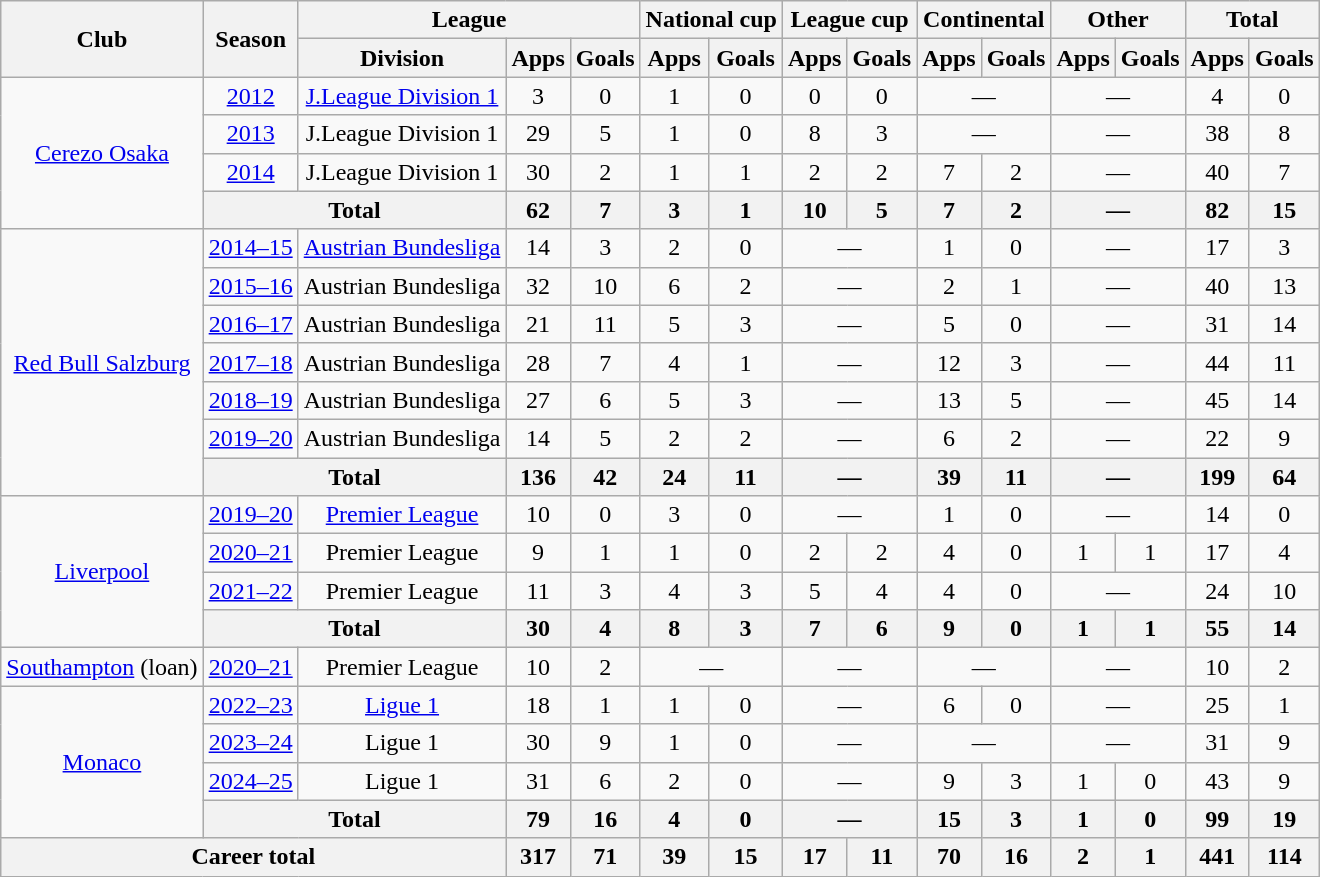<table class="wikitable" style="text-align: center;">
<tr>
<th rowspan="2">Club</th>
<th rowspan="2">Season</th>
<th colspan="3">League</th>
<th colspan="2">National cup</th>
<th colspan="2">League cup</th>
<th colspan="2">Continental</th>
<th colspan="2">Other</th>
<th colspan="2">Total</th>
</tr>
<tr>
<th>Division</th>
<th>Apps</th>
<th>Goals</th>
<th>Apps</th>
<th>Goals</th>
<th>Apps</th>
<th>Goals</th>
<th>Apps</th>
<th>Goals</th>
<th>Apps</th>
<th>Goals</th>
<th>Apps</th>
<th>Goals</th>
</tr>
<tr>
<td rowspan="4"><a href='#'>Cerezo Osaka</a></td>
<td><a href='#'>2012</a></td>
<td><a href='#'>J.League Division 1</a></td>
<td>3</td>
<td>0</td>
<td>1</td>
<td>0</td>
<td>0</td>
<td>0</td>
<td colspan="2">—</td>
<td colspan="2">—</td>
<td>4</td>
<td>0</td>
</tr>
<tr>
<td><a href='#'>2013</a></td>
<td>J.League Division 1</td>
<td>29</td>
<td>5</td>
<td>1</td>
<td>0</td>
<td>8</td>
<td>3</td>
<td colspan="2">—</td>
<td colspan="2">—</td>
<td>38</td>
<td>8</td>
</tr>
<tr>
<td><a href='#'>2014</a></td>
<td>J.League Division 1</td>
<td>30</td>
<td>2</td>
<td>1</td>
<td>1</td>
<td>2</td>
<td>2</td>
<td>7</td>
<td>2</td>
<td colspan="2">—</td>
<td>40</td>
<td>7</td>
</tr>
<tr>
<th colspan="2">Total</th>
<th>62</th>
<th>7</th>
<th>3</th>
<th>1</th>
<th>10</th>
<th>5</th>
<th>7</th>
<th>2</th>
<th colspan="2">—</th>
<th>82</th>
<th>15</th>
</tr>
<tr>
<td rowspan="7"><a href='#'>Red Bull Salzburg</a></td>
<td><a href='#'>2014–15</a></td>
<td><a href='#'>Austrian Bundesliga</a></td>
<td>14</td>
<td>3</td>
<td>2</td>
<td>0</td>
<td colspan="2">—</td>
<td>1</td>
<td>0</td>
<td colspan="2">—</td>
<td>17</td>
<td>3</td>
</tr>
<tr>
<td><a href='#'>2015–16</a></td>
<td>Austrian Bundesliga</td>
<td>32</td>
<td>10</td>
<td>6</td>
<td>2</td>
<td colspan="2">—</td>
<td>2</td>
<td>1</td>
<td colspan="2">—</td>
<td>40</td>
<td>13</td>
</tr>
<tr>
<td><a href='#'>2016–17</a></td>
<td>Austrian Bundesliga</td>
<td>21</td>
<td>11</td>
<td>5</td>
<td>3</td>
<td colspan="2">—</td>
<td>5</td>
<td>0</td>
<td colspan="2">—</td>
<td>31</td>
<td>14</td>
</tr>
<tr>
<td><a href='#'>2017–18</a></td>
<td>Austrian Bundesliga</td>
<td>28</td>
<td>7</td>
<td>4</td>
<td>1</td>
<td colspan="2">—</td>
<td>12</td>
<td>3</td>
<td colspan="2">—</td>
<td>44</td>
<td>11</td>
</tr>
<tr>
<td><a href='#'>2018–19</a></td>
<td>Austrian Bundesliga</td>
<td>27</td>
<td>6</td>
<td>5</td>
<td>3</td>
<td colspan="2">—</td>
<td>13</td>
<td>5</td>
<td colspan="2">—</td>
<td>45</td>
<td>14</td>
</tr>
<tr>
<td><a href='#'>2019–20</a></td>
<td>Austrian Bundesliga</td>
<td>14</td>
<td>5</td>
<td>2</td>
<td>2</td>
<td colspan="2">—</td>
<td>6</td>
<td>2</td>
<td colspan="2">—</td>
<td>22</td>
<td>9</td>
</tr>
<tr>
<th colspan="2">Total</th>
<th>136</th>
<th>42</th>
<th>24</th>
<th>11</th>
<th colspan="2">—</th>
<th>39</th>
<th>11</th>
<th colspan="2">—</th>
<th>199</th>
<th>64</th>
</tr>
<tr>
<td rowspan="4"><a href='#'>Liverpool</a></td>
<td><a href='#'>2019–20</a></td>
<td><a href='#'>Premier League</a></td>
<td>10</td>
<td>0</td>
<td>3</td>
<td>0</td>
<td colspan="2">—</td>
<td>1</td>
<td>0</td>
<td colspan="2">—</td>
<td>14</td>
<td>0</td>
</tr>
<tr>
<td><a href='#'>2020–21</a></td>
<td>Premier League</td>
<td>9</td>
<td>1</td>
<td>1</td>
<td>0</td>
<td>2</td>
<td>2</td>
<td>4</td>
<td>0</td>
<td>1</td>
<td>1</td>
<td>17</td>
<td>4</td>
</tr>
<tr>
<td><a href='#'>2021–22</a></td>
<td>Premier League</td>
<td>11</td>
<td>3</td>
<td>4</td>
<td>3</td>
<td>5</td>
<td>4</td>
<td>4</td>
<td>0</td>
<td colspan="2">—</td>
<td>24</td>
<td>10</td>
</tr>
<tr>
<th colspan="2">Total</th>
<th>30</th>
<th>4</th>
<th>8</th>
<th>3</th>
<th>7</th>
<th>6</th>
<th>9</th>
<th>0</th>
<th>1</th>
<th>1</th>
<th>55</th>
<th>14</th>
</tr>
<tr>
<td rowspan="1"><a href='#'>Southampton</a> (loan)</td>
<td><a href='#'>2020–21</a></td>
<td>Premier League</td>
<td>10</td>
<td>2</td>
<td colspan="2">—</td>
<td colspan="2">—</td>
<td colspan="2">—</td>
<td colspan="2">—</td>
<td>10</td>
<td>2</td>
</tr>
<tr>
<td rowspan="4"><a href='#'>Monaco</a></td>
<td><a href='#'>2022–23</a></td>
<td><a href='#'>Ligue 1</a></td>
<td>18</td>
<td>1</td>
<td>1</td>
<td>0</td>
<td colspan="2">—</td>
<td>6</td>
<td>0</td>
<td colspan="2">—</td>
<td>25</td>
<td>1</td>
</tr>
<tr>
<td><a href='#'>2023–24</a></td>
<td>Ligue 1</td>
<td>30</td>
<td>9</td>
<td>1</td>
<td>0</td>
<td colspan="2">—</td>
<td colspan="2">—</td>
<td colspan="2">—</td>
<td>31</td>
<td>9</td>
</tr>
<tr>
<td><a href='#'>2024–25</a></td>
<td>Ligue 1</td>
<td>31</td>
<td>6</td>
<td>2</td>
<td>0</td>
<td colspan="2">—</td>
<td>9</td>
<td>3</td>
<td>1</td>
<td>0</td>
<td>43</td>
<td>9</td>
</tr>
<tr>
<th colspan="2">Total</th>
<th>79</th>
<th>16</th>
<th>4</th>
<th>0</th>
<th colspan="2">—</th>
<th>15</th>
<th>3</th>
<th>1</th>
<th>0</th>
<th>99</th>
<th>19</th>
</tr>
<tr>
<th colspan="3">Career total</th>
<th>317</th>
<th>71</th>
<th>39</th>
<th>15</th>
<th>17</th>
<th>11</th>
<th>70</th>
<th>16</th>
<th>2</th>
<th>1</th>
<th>441</th>
<th>114</th>
</tr>
</table>
